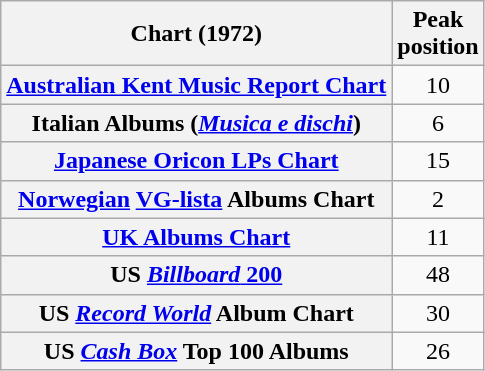<table class="wikitable sortable plainrowheaders">
<tr>
<th>Chart (1972)</th>
<th>Peak<br>position</th>
</tr>
<tr>
<th scope="row"><a href='#'>Australian Kent Music Report Chart</a></th>
<td align=center>10</td>
</tr>
<tr>
<th scope="row">Italian Albums (<em><a href='#'>Musica e dischi</a></em>)</th>
<td align=center>6</td>
</tr>
<tr>
<th scope="row"><a href='#'>Japanese Oricon LPs Chart</a></th>
<td align=center>15</td>
</tr>
<tr>
<th scope="row"><a href='#'>Norwegian</a> <a href='#'>VG-lista</a> Albums Chart</th>
<td align=center>2</td>
</tr>
<tr>
<th scope="row"><a href='#'>UK Albums Chart</a></th>
<td align=center>11</td>
</tr>
<tr>
<th scope="row">US <a href='#'><em>Billboard</em> 200</a></th>
<td align=center>48</td>
</tr>
<tr>
<th scope="row">US <em><a href='#'>Record World</a></em> Album Chart</th>
<td align=center>30</td>
</tr>
<tr>
<th scope="row">US <em><a href='#'>Cash Box</a></em> Top 100 Albums</th>
<td align=center>26</td>
</tr>
</table>
